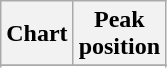<table class="wikitable plainrowheaders">
<tr>
<th>Chart</th>
<th>Peak<br>position</th>
</tr>
<tr>
</tr>
<tr>
</tr>
<tr>
</tr>
</table>
